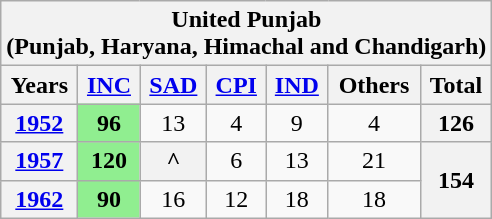<table class="wikitable" style="text-align:center">
<tr>
<th colspan="7">United Punjab<br>(Punjab, Haryana, Himachal and Chandigarh)</th>
</tr>
<tr>
<th>Years</th>
<th><a href='#'>INC</a></th>
<th><a href='#'>SAD</a></th>
<th><a href='#'>CPI</a></th>
<th><a href='#'>IND</a></th>
<th>Others</th>
<th>Total</th>
</tr>
<tr>
<th><a href='#'>1952</a></th>
<td bgcolor="lightgreen"><strong>96</strong></td>
<td>13</td>
<td>4</td>
<td>9</td>
<td>4</td>
<th>126</th>
</tr>
<tr>
<th><a href='#'>1957</a></th>
<td bgcolor="lightgreen"><strong>120</strong></td>
<th>^</th>
<td>6</td>
<td>13</td>
<td>21</td>
<th rowspan="2">154</th>
</tr>
<tr>
<th><a href='#'>1962</a></th>
<td bgcolor="lightgreen"><strong>90</strong></td>
<td>16</td>
<td>12</td>
<td>18</td>
<td>18</td>
</tr>
</table>
